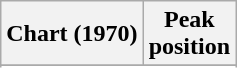<table class="wikitable sortable plainrowheaders" style="text-align:center">
<tr>
<th>Chart (1970)</th>
<th>Peak<br>position</th>
</tr>
<tr>
</tr>
<tr>
</tr>
<tr>
</tr>
<tr>
</tr>
<tr>
</tr>
</table>
